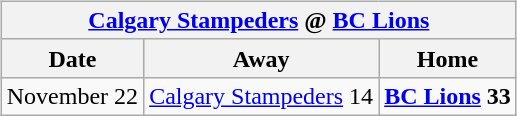<table cellspacing="10">
<tr>
<td valign="top"><br><table class="wikitable">
<tr>
<th colspan="4"><a href='#'>Calgary Stampeders</a> @ <a href='#'>BC Lions</a></th>
</tr>
<tr>
<th>Date</th>
<th>Away</th>
<th>Home</th>
</tr>
<tr>
<td>November 22</td>
<td><a href='#'>Calgary Stampeders</a> 14</td>
<td><strong><a href='#'>BC Lions</a> 33</strong></td>
</tr>
</table>
</td>
</tr>
</table>
